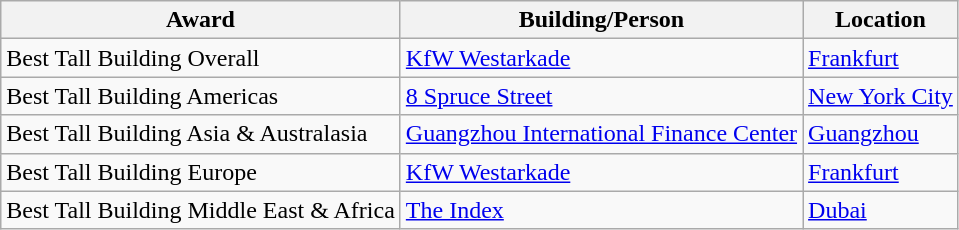<table class="wikitable sortable">
<tr>
<th>Award</th>
<th>Building/Person</th>
<th>Location</th>
</tr>
<tr>
<td>Best Tall Building Overall</td>
<td><a href='#'>KfW Westarkade</a></td>
<td> <a href='#'>Frankfurt</a></td>
</tr>
<tr>
<td>Best Tall Building Americas</td>
<td><a href='#'>8 Spruce Street</a></td>
<td> <a href='#'>New York City</a></td>
</tr>
<tr>
<td>Best Tall Building Asia & Australasia</td>
<td><a href='#'>Guangzhou International Finance Center</a></td>
<td> <a href='#'>Guangzhou</a></td>
</tr>
<tr>
<td>Best Tall Building Europe</td>
<td><a href='#'>KfW Westarkade</a></td>
<td> <a href='#'>Frankfurt</a></td>
</tr>
<tr>
<td>Best Tall Building Middle East & Africa</td>
<td><a href='#'>The Index</a></td>
<td> <a href='#'>Dubai</a></td>
</tr>
</table>
